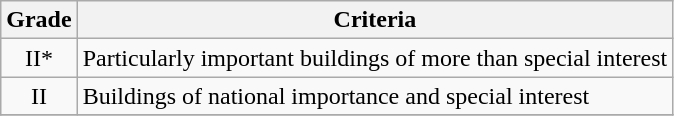<table class="wikitable" border="1">
<tr>
<th>Grade</th>
<th>Criteria</th>
</tr>
<tr>
<td align="center" >II*</td>
<td>Particularly important buildings of more than special interest</td>
</tr>
<tr>
<td align="center" >II</td>
<td>Buildings of national importance and special interest</td>
</tr>
<tr>
</tr>
</table>
